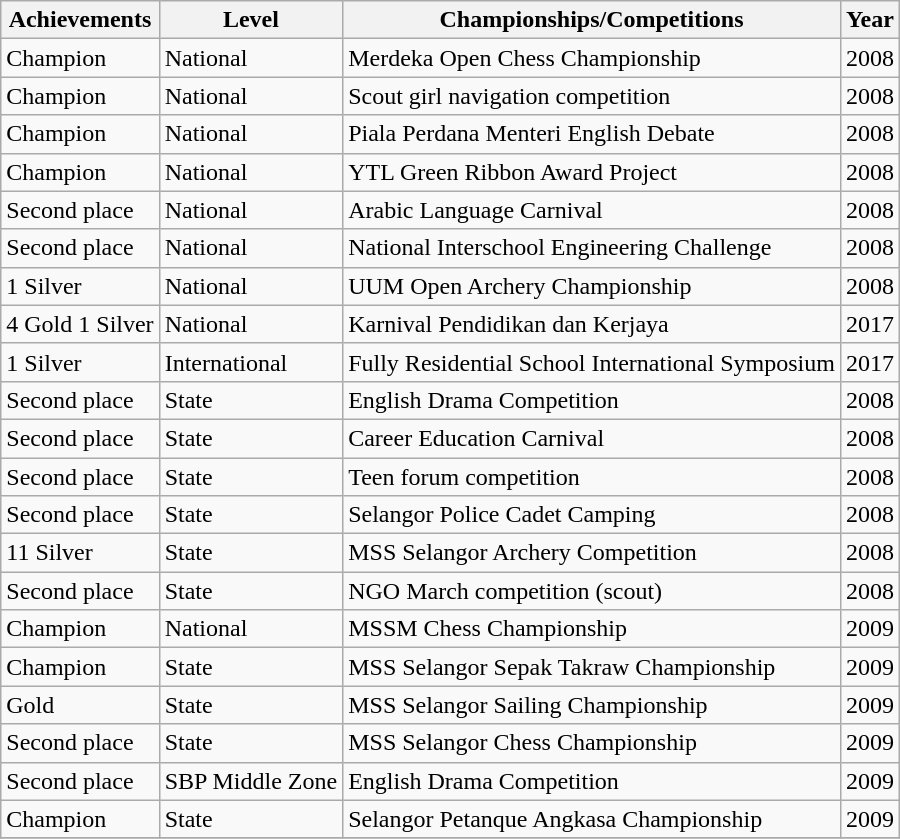<table class="wikitable">
<tr>
<th>Achievements</th>
<th>Level</th>
<th>Championships/Competitions</th>
<th>Year</th>
</tr>
<tr>
<td>Champion</td>
<td>National</td>
<td>Merdeka Open Chess Championship</td>
<td>2008</td>
</tr>
<tr>
<td>Champion</td>
<td>National</td>
<td>Scout girl navigation competition</td>
<td>2008</td>
</tr>
<tr>
<td>Champion</td>
<td>National</td>
<td>Piala Perdana Menteri English Debate</td>
<td>2008</td>
</tr>
<tr>
<td>Champion</td>
<td>National</td>
<td>YTL Green Ribbon Award Project</td>
<td>2008</td>
</tr>
<tr>
<td>Second place</td>
<td>National</td>
<td>Arabic Language Carnival</td>
<td>2008</td>
</tr>
<tr>
<td>Second place</td>
<td>National</td>
<td>National Interschool Engineering Challenge</td>
<td>2008</td>
</tr>
<tr>
<td>1 Silver</td>
<td>National</td>
<td>UUM Open Archery Championship</td>
<td>2008</td>
</tr>
<tr>
<td>4 Gold 1 Silver</td>
<td>National</td>
<td>Karnival Pendidikan dan Kerjaya</td>
<td>2017</td>
</tr>
<tr>
<td>1 Silver</td>
<td>International</td>
<td>Fully Residential School International Symposium</td>
<td>2017</td>
</tr>
<tr>
<td>Second place</td>
<td>State</td>
<td>English Drama Competition</td>
<td>2008</td>
</tr>
<tr>
<td>Second place</td>
<td>State</td>
<td>Career Education Carnival</td>
<td>2008</td>
</tr>
<tr>
<td>Second place</td>
<td>State</td>
<td>Teen forum competition</td>
<td>2008</td>
</tr>
<tr>
<td>Second place</td>
<td>State</td>
<td>Selangor Police Cadet Camping</td>
<td>2008</td>
</tr>
<tr>
<td>11 Silver</td>
<td>State</td>
<td>MSS Selangor Archery Competition</td>
<td>2008</td>
</tr>
<tr>
<td>Second place</td>
<td>State</td>
<td>NGO March competition (scout)</td>
<td>2008</td>
</tr>
<tr>
<td>Champion</td>
<td>National</td>
<td>MSSM Chess Championship</td>
<td>2009</td>
</tr>
<tr>
<td>Champion</td>
<td>State</td>
<td>MSS Selangor Sepak Takraw Championship</td>
<td>2009</td>
</tr>
<tr>
<td>Gold</td>
<td>State</td>
<td>MSS Selangor Sailing Championship</td>
<td>2009</td>
</tr>
<tr>
<td>Second place</td>
<td>State</td>
<td>MSS Selangor Chess Championship</td>
<td>2009</td>
</tr>
<tr>
<td>Second place</td>
<td>SBP Middle Zone</td>
<td>English Drama Competition</td>
<td>2009</td>
</tr>
<tr>
<td>Champion</td>
<td>State</td>
<td>Selangor Petanque Angkasa Championship</td>
<td>2009</td>
</tr>
<tr>
</tr>
</table>
